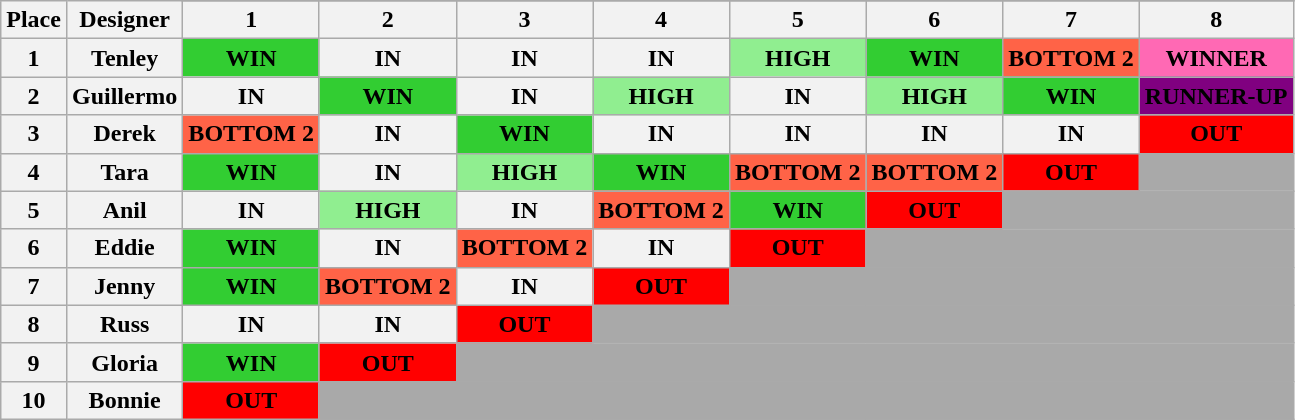<table class="wikitable" style="text-align:center">
<tr>
<th rowspan="2">Place</th>
<th rowspan="2">Designer</th>
</tr>
<tr>
<th>1</th>
<th>2</th>
<th>3</th>
<th>4</th>
<th>5</th>
<th>6</th>
<th>7</th>
<th>8</th>
</tr>
<tr>
<th>1</th>
<th>Tenley</th>
<th style = "background:limegreen;">WIN</th>
<th>IN</th>
<th>IN</th>
<th>IN</th>
<th style="background:lightgreen;">HIGH</th>
<th style = "background:limegreen;">WIN</th>
<th style = "background:tomato;">BOTTOM 2</th>
<th style="background:hotpink;">WINNER</th>
</tr>
<tr>
<th>2</th>
<th>Guillermo</th>
<th>IN</th>
<th style = "background:limegreen;">WIN</th>
<th>IN</th>
<th style = "background:lightgreen;">HIGH</th>
<th>IN</th>
<th style = "background:lightgreen;">HIGH</th>
<th style = "background:limegreen;">WIN</th>
<th style="background:purple;">RUNNER-UP</th>
</tr>
<tr>
<th>3</th>
<th>Derek</th>
<th style = "background:tomato;">BOTTOM 2</th>
<th>IN</th>
<th style = "background:limegreen;">WIN</th>
<th>IN</th>
<th>IN</th>
<th>IN</th>
<th>IN</th>
<th style="background:red;">OUT</th>
</tr>
<tr>
<th>4</th>
<th>Tara</th>
<th style = "background:limegreen;">WIN</th>
<th>IN</th>
<th style="background:lightgreen;">HIGH</th>
<th style="background:limegreen;">WIN</th>
<th style = "background:tomato;">BOTTOM 2</th>
<th style="background:tomato;">BOTTOM 2</th>
<th style="background:red;">OUT</th>
<th colspan=1 style="background:darkgray;"></th>
</tr>
<tr>
<th>5</th>
<th>Anil</th>
<th>IN</th>
<th style = "background:lightgreen;">HIGH</th>
<th>IN</th>
<th style = "background:tomato;">BOTTOM 2</th>
<th style="background:limegreen;">WIN</th>
<th style="background:red;">OUT</th>
<th colspan=2 style="background:darkgray;"></th>
</tr>
<tr>
<th>6</th>
<th>Eddie</th>
<th style = "background:limegreen;">WIN</th>
<th>IN</th>
<th style = "background:tomato;">BOTTOM 2</th>
<th>IN</th>
<th style="background:red;">OUT</th>
<th colspan=3 style="background:darkgray;"></th>
</tr>
<tr>
<th>7</th>
<th>Jenny</th>
<th style = "background:limegreen;">WIN</th>
<th style = "background:tomato;">BOTTOM 2</th>
<th>IN</th>
<th style="background:red;">OUT</th>
<th colspan=4 style="background:darkgray;"></th>
</tr>
<tr>
<th>8</th>
<th>Russ</th>
<th>IN</th>
<th>IN</th>
<th style="background:red;">OUT</th>
<th colspan=5 style="background:darkgray;"></th>
</tr>
<tr>
<th>9</th>
<th>Gloria</th>
<th style = "background:limegreen;">WIN</th>
<th style="background:red;">OUT</th>
<th colspan=6 style="background:darkgray;"></th>
</tr>
<tr>
<th>10</th>
<th>Bonnie</th>
<th style="background:red;">OUT</th>
<th colspan=7 style="background:darkgray;"></th>
</tr>
</table>
